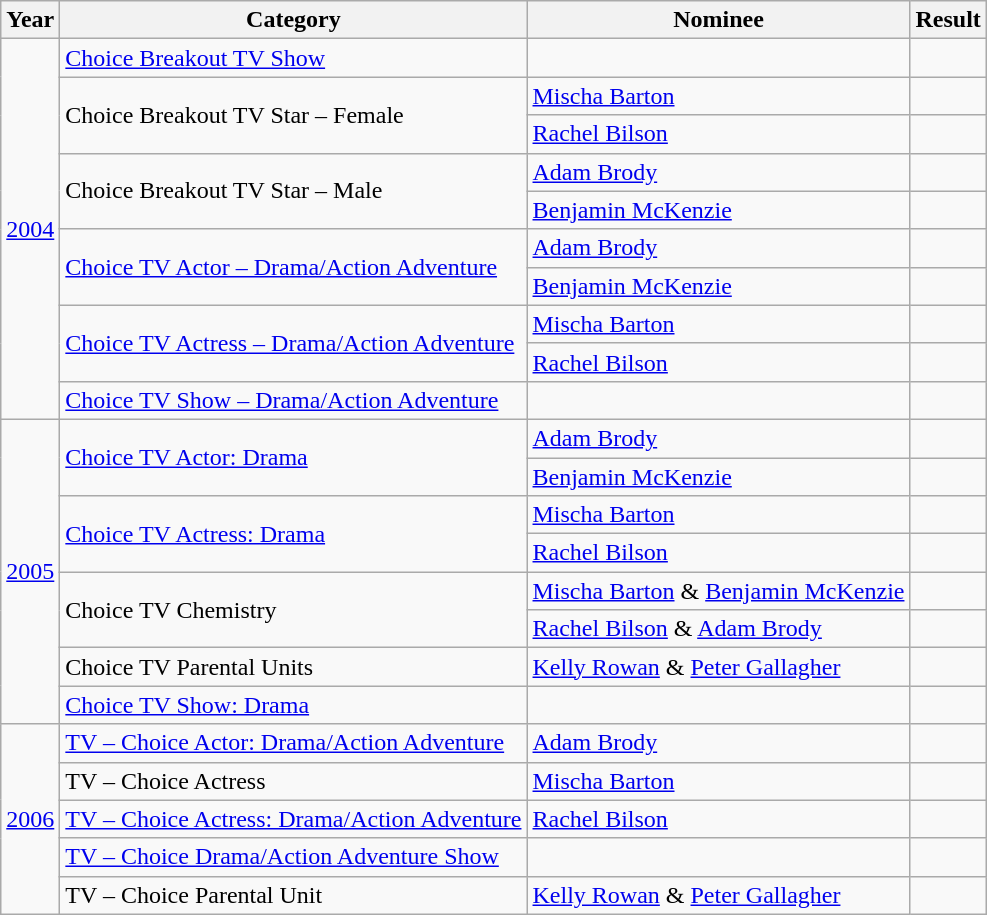<table class="wikitable">
<tr>
<th>Year</th>
<th>Category</th>
<th>Nominee</th>
<th>Result</th>
</tr>
<tr>
<td rowspan=10><a href='#'>2004</a></td>
<td><a href='#'>Choice Breakout TV Show</a></td>
<td></td>
<td></td>
</tr>
<tr>
<td rowspan="2">Choice Breakout TV Star – Female</td>
<td><a href='#'>Mischa Barton</a></td>
<td></td>
</tr>
<tr>
<td><a href='#'>Rachel Bilson</a></td>
<td></td>
</tr>
<tr>
<td rowspan="2">Choice Breakout TV Star – Male</td>
<td><a href='#'>Adam Brody</a></td>
<td></td>
</tr>
<tr>
<td><a href='#'>Benjamin McKenzie</a></td>
<td></td>
</tr>
<tr>
<td rowspan="2"><a href='#'>Choice TV Actor – Drama/Action Adventure</a></td>
<td><a href='#'>Adam Brody</a></td>
<td></td>
</tr>
<tr>
<td><a href='#'>Benjamin McKenzie</a></td>
<td></td>
</tr>
<tr>
<td rowspan="2"><a href='#'>Choice TV Actress – Drama/Action Adventure</a></td>
<td><a href='#'>Mischa Barton</a></td>
<td></td>
</tr>
<tr>
<td><a href='#'>Rachel Bilson</a></td>
<td></td>
</tr>
<tr>
<td><a href='#'>Choice TV Show – Drama/Action Adventure</a></td>
<td></td>
<td></td>
</tr>
<tr>
<td rowspan=8><a href='#'>2005</a></td>
<td rowspan="2"><a href='#'>Choice TV Actor: Drama</a></td>
<td><a href='#'>Adam Brody</a></td>
<td></td>
</tr>
<tr>
<td><a href='#'>Benjamin McKenzie</a></td>
<td></td>
</tr>
<tr>
<td rowspan="2"><a href='#'>Choice TV Actress: Drama</a></td>
<td><a href='#'>Mischa Barton</a></td>
<td></td>
</tr>
<tr>
<td><a href='#'>Rachel Bilson</a></td>
<td></td>
</tr>
<tr>
<td rowspan="2">Choice TV Chemistry</td>
<td><a href='#'>Mischa Barton</a> & <a href='#'>Benjamin McKenzie</a></td>
<td></td>
</tr>
<tr>
<td><a href='#'>Rachel Bilson</a> & <a href='#'>Adam Brody</a></td>
<td></td>
</tr>
<tr>
<td>Choice TV Parental Units</td>
<td><a href='#'>Kelly Rowan</a> & <a href='#'>Peter Gallagher</a></td>
<td></td>
</tr>
<tr>
<td><a href='#'>Choice TV Show: Drama</a></td>
<td></td>
<td></td>
</tr>
<tr>
<td rowspan=5><a href='#'>2006</a></td>
<td><a href='#'>TV – Choice Actor: Drama/Action Adventure</a></td>
<td><a href='#'>Adam Brody</a></td>
<td></td>
</tr>
<tr>
<td>TV – Choice Actress</td>
<td><a href='#'>Mischa Barton</a></td>
<td></td>
</tr>
<tr>
<td><a href='#'>TV – Choice Actress: Drama/Action Adventure</a></td>
<td><a href='#'>Rachel Bilson</a></td>
<td></td>
</tr>
<tr>
<td><a href='#'>TV – Choice Drama/Action Adventure Show</a></td>
<td></td>
<td></td>
</tr>
<tr>
<td>TV – Choice Parental Unit</td>
<td><a href='#'>Kelly Rowan</a> & <a href='#'>Peter Gallagher</a></td>
<td></td>
</tr>
</table>
